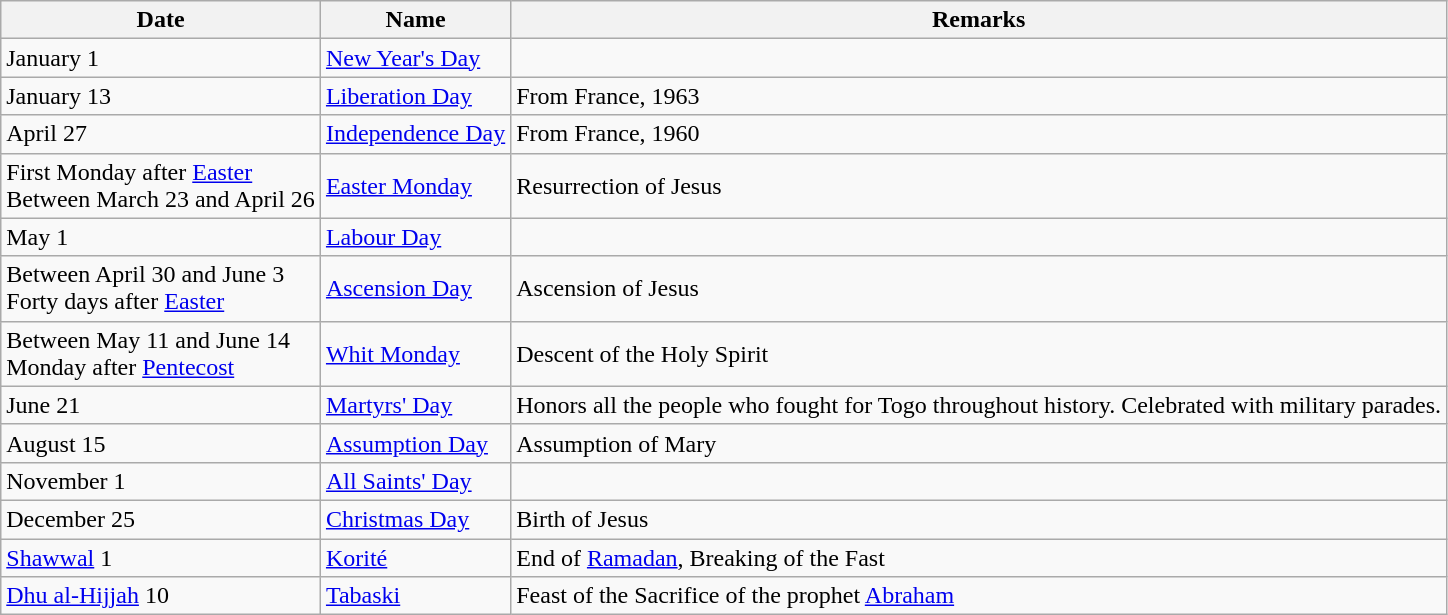<table class="wikitable">
<tr>
<th>Date</th>
<th>Name</th>
<th>Remarks</th>
</tr>
<tr>
<td>January 1</td>
<td><a href='#'>New Year's Day</a></td>
<td></td>
</tr>
<tr>
<td>January 13</td>
<td><a href='#'>Liberation Day</a></td>
<td>From France, 1963</td>
</tr>
<tr>
<td>April 27</td>
<td><a href='#'>Independence Day</a></td>
<td>From France, 1960</td>
</tr>
<tr>
<td>First Monday after <a href='#'>Easter</a><br>Between March 23 and April 26</td>
<td><a href='#'>Easter Monday</a></td>
<td>Resurrection of Jesus</td>
</tr>
<tr>
<td>May 1</td>
<td><a href='#'>Labour Day</a></td>
<td></td>
</tr>
<tr>
<td>Between April 30 and June 3<br>Forty days after <a href='#'>Easter</a></td>
<td><a href='#'>Ascension Day</a></td>
<td>Ascension of Jesus</td>
</tr>
<tr>
<td>Between May 11 and June 14<br>Monday after <a href='#'>Pentecost</a></td>
<td><a href='#'>Whit Monday</a></td>
<td>Descent of the Holy Spirit</td>
</tr>
<tr>
<td>June 21</td>
<td><a href='#'>Martyrs' Day</a></td>
<td>Honors all the people who fought for Togo throughout history. Celebrated with military parades.</td>
</tr>
<tr>
<td>August 15</td>
<td><a href='#'>Assumption Day</a></td>
<td>Assumption of Mary</td>
</tr>
<tr>
<td>November 1</td>
<td><a href='#'>All Saints' Day</a></td>
<td></td>
</tr>
<tr>
<td>December 25</td>
<td><a href='#'>Christmas Day</a></td>
<td>Birth of Jesus</td>
</tr>
<tr>
<td><a href='#'>Shawwal</a> 1</td>
<td><a href='#'>Korité</a></td>
<td>End of <a href='#'>Ramadan</a>, Breaking of the Fast</td>
</tr>
<tr>
<td><a href='#'>Dhu al-Hijjah</a> 10</td>
<td><a href='#'>Tabaski</a></td>
<td>Feast of the Sacrifice of the prophet <a href='#'>Abraham</a></td>
</tr>
</table>
